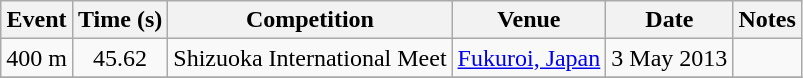<table class="wikitable" style=text-align:center>
<tr>
<th>Event</th>
<th>Time (s)</th>
<th>Competition</th>
<th>Venue</th>
<th>Date</th>
<th>Notes</th>
</tr>
<tr>
<td>400 m</td>
<td>45.62</td>
<td>Shizuoka International Meet</td>
<td><a href='#'>Fukuroi, Japan</a></td>
<td>3 May 2013</td>
<td></td>
</tr>
<tr>
</tr>
</table>
